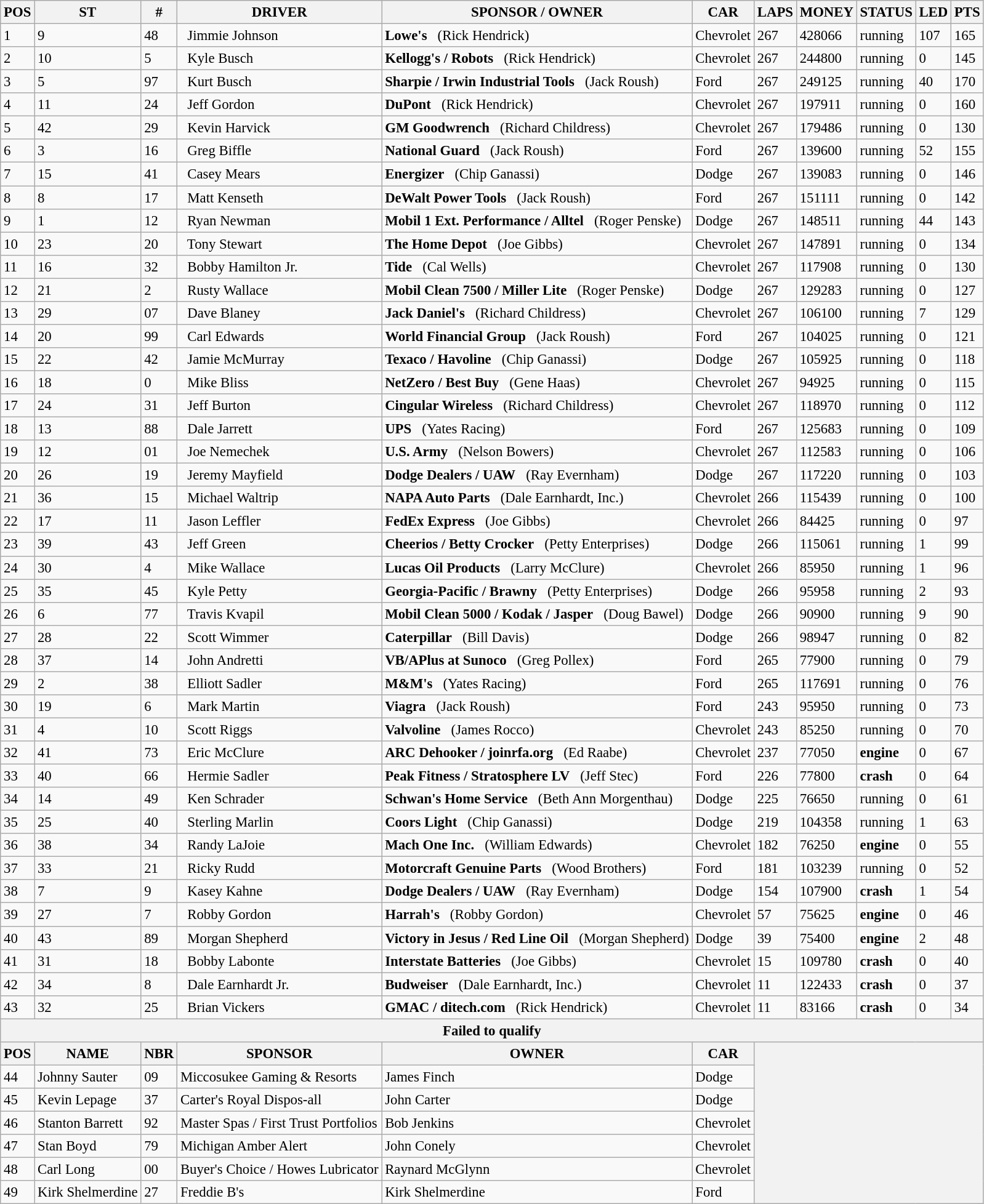<table class="wikitable" style="font-size:95%">
<tr>
<th>POS</th>
<th>ST</th>
<th>#</th>
<th>DRIVER</th>
<th>SPONSOR / OWNER</th>
<th>CAR</th>
<th>LAPS</th>
<th>MONEY</th>
<th>STATUS</th>
<th>LED</th>
<th>PTS</th>
</tr>
<tr>
<td>1</td>
<td>9</td>
<td>48</td>
<td>  Jimmie Johnson</td>
<td><strong>Lowe's</strong>   (Rick Hendrick)</td>
<td>Chevrolet</td>
<td>267</td>
<td>428066</td>
<td>running</td>
<td>107</td>
<td>165</td>
</tr>
<tr>
<td>2</td>
<td>10</td>
<td>5</td>
<td>  Kyle Busch</td>
<td><strong>Kellogg's / Robots</strong>   (Rick Hendrick)</td>
<td>Chevrolet</td>
<td>267</td>
<td>244800</td>
<td>running</td>
<td>0</td>
<td>145</td>
</tr>
<tr>
<td>3</td>
<td>5</td>
<td>97</td>
<td>  Kurt Busch</td>
<td><strong>Sharpie / Irwin Industrial Tools</strong>   (Jack Roush)</td>
<td>Ford</td>
<td>267</td>
<td>249125</td>
<td>running</td>
<td>40</td>
<td>170</td>
</tr>
<tr>
<td>4</td>
<td>11</td>
<td>24</td>
<td>  Jeff Gordon</td>
<td><strong>DuPont</strong>   (Rick Hendrick)</td>
<td>Chevrolet</td>
<td>267</td>
<td>197911</td>
<td>running</td>
<td>0</td>
<td>160</td>
</tr>
<tr>
<td>5</td>
<td>42</td>
<td>29</td>
<td>  Kevin Harvick</td>
<td><strong>GM Goodwrench</strong>   (Richard Childress)</td>
<td>Chevrolet</td>
<td>267</td>
<td>179486</td>
<td>running</td>
<td>0</td>
<td>130</td>
</tr>
<tr>
<td>6</td>
<td>3</td>
<td>16</td>
<td>  Greg Biffle</td>
<td><strong>National Guard</strong>   (Jack Roush)</td>
<td>Ford</td>
<td>267</td>
<td>139600</td>
<td>running</td>
<td>52</td>
<td>155</td>
</tr>
<tr>
<td>7</td>
<td>15</td>
<td>41</td>
<td>  Casey Mears</td>
<td><strong>Energizer</strong>   (Chip Ganassi)</td>
<td>Dodge</td>
<td>267</td>
<td>139083</td>
<td>running</td>
<td>0</td>
<td>146</td>
</tr>
<tr>
<td>8</td>
<td>8</td>
<td>17</td>
<td>  Matt Kenseth</td>
<td><strong>DeWalt Power Tools</strong>   (Jack Roush)</td>
<td>Ford</td>
<td>267</td>
<td>151111</td>
<td>running</td>
<td>0</td>
<td>142</td>
</tr>
<tr>
<td>9</td>
<td>1</td>
<td>12</td>
<td>  Ryan Newman</td>
<td><strong>Mobil 1 Ext. Performance / Alltel</strong>   (Roger Penske)</td>
<td>Dodge</td>
<td>267</td>
<td>148511</td>
<td>running</td>
<td>44</td>
<td>143</td>
</tr>
<tr>
<td>10</td>
<td>23</td>
<td>20</td>
<td>  Tony Stewart</td>
<td><strong>The Home Depot</strong>   (Joe Gibbs)</td>
<td>Chevrolet</td>
<td>267</td>
<td>147891</td>
<td>running</td>
<td>0</td>
<td>134</td>
</tr>
<tr>
<td>11</td>
<td>16</td>
<td>32</td>
<td>  Bobby Hamilton Jr.</td>
<td><strong>Tide</strong>   (Cal Wells)</td>
<td>Chevrolet</td>
<td>267</td>
<td>117908</td>
<td>running</td>
<td>0</td>
<td>130</td>
</tr>
<tr>
<td>12</td>
<td>21</td>
<td>2</td>
<td>  Rusty Wallace</td>
<td><strong>Mobil Clean 7500 / Miller Lite</strong>   (Roger Penske)</td>
<td>Dodge</td>
<td>267</td>
<td>129283</td>
<td>running</td>
<td>0</td>
<td>127</td>
</tr>
<tr>
<td>13</td>
<td>29</td>
<td>07</td>
<td>  Dave Blaney</td>
<td><strong>Jack Daniel's</strong>   (Richard Childress)</td>
<td>Chevrolet</td>
<td>267</td>
<td>106100</td>
<td>running</td>
<td>7</td>
<td>129</td>
</tr>
<tr>
<td>14</td>
<td>20</td>
<td>99</td>
<td>  Carl Edwards</td>
<td><strong>World Financial Group</strong>   (Jack Roush)</td>
<td>Ford</td>
<td>267</td>
<td>104025</td>
<td>running</td>
<td>0</td>
<td>121</td>
</tr>
<tr>
<td>15</td>
<td>22</td>
<td>42</td>
<td>  Jamie McMurray</td>
<td><strong>Texaco / Havoline</strong>   (Chip Ganassi)</td>
<td>Dodge</td>
<td>267</td>
<td>105925</td>
<td>running</td>
<td>0</td>
<td>118</td>
</tr>
<tr>
<td>16</td>
<td>18</td>
<td>0</td>
<td>  Mike Bliss</td>
<td><strong>NetZero / Best Buy</strong>   (Gene Haas)</td>
<td>Chevrolet</td>
<td>267</td>
<td>94925</td>
<td>running</td>
<td>0</td>
<td>115</td>
</tr>
<tr>
<td>17</td>
<td>24</td>
<td>31</td>
<td>  Jeff Burton</td>
<td><strong>Cingular Wireless</strong>   (Richard Childress)</td>
<td>Chevrolet</td>
<td>267</td>
<td>118970</td>
<td>running</td>
<td>0</td>
<td>112</td>
</tr>
<tr>
<td>18</td>
<td>13</td>
<td>88</td>
<td>  Dale Jarrett</td>
<td><strong>UPS</strong>   (Yates Racing)</td>
<td>Ford</td>
<td>267</td>
<td>125683</td>
<td>running</td>
<td>0</td>
<td>109</td>
</tr>
<tr>
<td>19</td>
<td>12</td>
<td>01</td>
<td>  Joe Nemechek</td>
<td><strong>U.S. Army</strong>   (Nelson Bowers)</td>
<td>Chevrolet</td>
<td>267</td>
<td>112583</td>
<td>running</td>
<td>0</td>
<td>106</td>
</tr>
<tr>
<td>20</td>
<td>26</td>
<td>19</td>
<td>  Jeremy Mayfield</td>
<td><strong>Dodge Dealers / UAW</strong>   (Ray Evernham)</td>
<td>Dodge</td>
<td>267</td>
<td>117220</td>
<td>running</td>
<td>0</td>
<td>103</td>
</tr>
<tr>
<td>21</td>
<td>36</td>
<td>15</td>
<td>  Michael Waltrip</td>
<td><strong>NAPA Auto Parts</strong>   (Dale Earnhardt, Inc.)</td>
<td>Chevrolet</td>
<td>266</td>
<td>115439</td>
<td>running</td>
<td>0</td>
<td>100</td>
</tr>
<tr>
<td>22</td>
<td>17</td>
<td>11</td>
<td>  Jason Leffler</td>
<td><strong>FedEx Express</strong>   (Joe Gibbs)</td>
<td>Chevrolet</td>
<td>266</td>
<td>84425</td>
<td>running</td>
<td>0</td>
<td>97</td>
</tr>
<tr>
<td>23</td>
<td>39</td>
<td>43</td>
<td>  Jeff Green</td>
<td><strong>Cheerios / Betty Crocker</strong>   (Petty Enterprises)</td>
<td>Dodge</td>
<td>266</td>
<td>115061</td>
<td>running</td>
<td>1</td>
<td>99</td>
</tr>
<tr>
<td>24</td>
<td>30</td>
<td>4</td>
<td>  Mike Wallace</td>
<td><strong>Lucas Oil Products</strong>   (Larry McClure)</td>
<td>Chevrolet</td>
<td>266</td>
<td>85950</td>
<td>running</td>
<td>1</td>
<td>96</td>
</tr>
<tr>
<td>25</td>
<td>35</td>
<td>45</td>
<td>  Kyle Petty</td>
<td><strong>Georgia-Pacific / Brawny</strong>   (Petty Enterprises)</td>
<td>Dodge</td>
<td>266</td>
<td>95958</td>
<td>running</td>
<td>2</td>
<td>93</td>
</tr>
<tr>
<td>26</td>
<td>6</td>
<td>77</td>
<td>  Travis Kvapil</td>
<td><strong>Mobil Clean 5000 / Kodak / Jasper</strong>   (Doug Bawel)</td>
<td>Dodge</td>
<td>266</td>
<td>90900</td>
<td>running</td>
<td>9</td>
<td>90</td>
</tr>
<tr>
<td>27</td>
<td>28</td>
<td>22</td>
<td>  Scott Wimmer</td>
<td><strong>Caterpillar</strong>   (Bill Davis)</td>
<td>Dodge</td>
<td>266</td>
<td>98947</td>
<td>running</td>
<td>0</td>
<td>82</td>
</tr>
<tr>
<td>28</td>
<td>37</td>
<td>14</td>
<td>  John Andretti</td>
<td><strong>VB/APlus at Sunoco</strong>   (Greg Pollex)</td>
<td>Ford</td>
<td>265</td>
<td>77900</td>
<td>running</td>
<td>0</td>
<td>79</td>
</tr>
<tr>
<td>29</td>
<td>2</td>
<td>38</td>
<td>  Elliott Sadler</td>
<td><strong>M&M's</strong>   (Yates Racing)</td>
<td>Ford</td>
<td>265</td>
<td>117691</td>
<td>running</td>
<td>0</td>
<td>76</td>
</tr>
<tr>
<td>30</td>
<td>19</td>
<td>6</td>
<td>  Mark Martin</td>
<td><strong>Viagra</strong>   (Jack Roush)</td>
<td>Ford</td>
<td>243</td>
<td>95950</td>
<td>running</td>
<td>0</td>
<td>73</td>
</tr>
<tr>
<td>31</td>
<td>4</td>
<td>10</td>
<td>  Scott Riggs</td>
<td><strong>Valvoline</strong>   (James Rocco)</td>
<td>Chevrolet</td>
<td>243</td>
<td>85250</td>
<td>running</td>
<td>0</td>
<td>70</td>
</tr>
<tr>
<td>32</td>
<td>41</td>
<td>73</td>
<td>  Eric McClure</td>
<td><strong>ARC Dehooker / joinrfa.org</strong>   (Ed Raabe)</td>
<td>Chevrolet</td>
<td>237</td>
<td>77050</td>
<td><strong>engine</strong></td>
<td>0</td>
<td>67</td>
</tr>
<tr>
<td>33</td>
<td>40</td>
<td>66</td>
<td>  Hermie Sadler</td>
<td><strong>Peak Fitness / Stratosphere LV</strong>   (Jeff Stec)</td>
<td>Ford</td>
<td>226</td>
<td>77800</td>
<td><strong>crash</strong></td>
<td>0</td>
<td>64</td>
</tr>
<tr>
<td>34</td>
<td>14</td>
<td>49</td>
<td>  Ken Schrader</td>
<td><strong>Schwan's Home Service</strong>   (Beth Ann Morgenthau)</td>
<td>Dodge</td>
<td>225</td>
<td>76650</td>
<td>running</td>
<td>0</td>
<td>61</td>
</tr>
<tr>
<td>35</td>
<td>25</td>
<td>40</td>
<td>  Sterling Marlin</td>
<td><strong>Coors Light</strong>   (Chip Ganassi)</td>
<td>Dodge</td>
<td>219</td>
<td>104358</td>
<td>running</td>
<td>1</td>
<td>63</td>
</tr>
<tr>
<td>36</td>
<td>38</td>
<td>34</td>
<td>  Randy LaJoie</td>
<td><strong>Mach One Inc.</strong>   (William Edwards)</td>
<td>Chevrolet</td>
<td>182</td>
<td>76250</td>
<td><strong>engine</strong></td>
<td>0</td>
<td>55</td>
</tr>
<tr>
<td>37</td>
<td>33</td>
<td>21</td>
<td>  Ricky Rudd</td>
<td><strong>Motorcraft Genuine Parts</strong>   (Wood Brothers)</td>
<td>Ford</td>
<td>181</td>
<td>103239</td>
<td>running</td>
<td>0</td>
<td>52</td>
</tr>
<tr>
<td>38</td>
<td>7</td>
<td>9</td>
<td>  Kasey Kahne</td>
<td><strong>Dodge Dealers / UAW</strong>   (Ray Evernham)</td>
<td>Dodge</td>
<td>154</td>
<td>107900</td>
<td><strong>crash</strong></td>
<td>1</td>
<td>54</td>
</tr>
<tr>
<td>39</td>
<td>27</td>
<td>7</td>
<td>  Robby Gordon</td>
<td><strong>Harrah's</strong>   (Robby Gordon)</td>
<td>Chevrolet</td>
<td>57</td>
<td>75625</td>
<td><strong>engine</strong></td>
<td>0</td>
<td>46</td>
</tr>
<tr>
<td>40</td>
<td>43</td>
<td>89</td>
<td>  Morgan Shepherd</td>
<td><strong>Victory in Jesus / Red Line Oil</strong>   (Morgan Shepherd)</td>
<td>Dodge</td>
<td>39</td>
<td>75400</td>
<td><strong>engine</strong></td>
<td>2</td>
<td>48</td>
</tr>
<tr>
<td>41</td>
<td>31</td>
<td>18</td>
<td>  Bobby Labonte</td>
<td><strong>Interstate Batteries</strong>   (Joe Gibbs)</td>
<td>Chevrolet</td>
<td>15</td>
<td>109780</td>
<td><strong>crash</strong></td>
<td>0</td>
<td>40</td>
</tr>
<tr>
<td>42</td>
<td>34</td>
<td>8</td>
<td>  Dale Earnhardt Jr.</td>
<td><strong>Budweiser</strong>   (Dale Earnhardt, Inc.)</td>
<td>Chevrolet</td>
<td>11</td>
<td>122433</td>
<td><strong>crash</strong></td>
<td>0</td>
<td>37</td>
</tr>
<tr>
<td>43</td>
<td>32</td>
<td>25</td>
<td>  Brian Vickers</td>
<td><strong>GMAC / ditech.com</strong>   (Rick Hendrick)</td>
<td>Chevrolet</td>
<td>11</td>
<td>83166</td>
<td><strong>crash</strong></td>
<td>0</td>
<td>34</td>
</tr>
<tr>
<th colspan="11">Failed to qualify</th>
</tr>
<tr>
<th>POS</th>
<th>NAME</th>
<th>NBR</th>
<th>SPONSOR</th>
<th>OWNER</th>
<th>CAR</th>
<th colspan="5" rowspan="7"></th>
</tr>
<tr>
<td>44</td>
<td>Johnny Sauter</td>
<td>09</td>
<td>Miccosukee Gaming & Resorts</td>
<td>James Finch</td>
<td>Dodge</td>
</tr>
<tr>
<td>45</td>
<td>Kevin Lepage</td>
<td>37</td>
<td>Carter's Royal Dispos-all</td>
<td>John Carter</td>
<td>Dodge</td>
</tr>
<tr>
<td>46</td>
<td>Stanton Barrett</td>
<td>92</td>
<td>Master Spas / First Trust Portfolios</td>
<td>Bob Jenkins</td>
<td>Chevrolet</td>
</tr>
<tr>
<td>47</td>
<td>Stan Boyd</td>
<td>79</td>
<td>Michigan Amber Alert</td>
<td>John Conely</td>
<td>Chevrolet</td>
</tr>
<tr>
<td>48</td>
<td>Carl Long</td>
<td>00</td>
<td>Buyer's Choice / Howes Lubricator</td>
<td>Raynard McGlynn</td>
<td>Chevrolet</td>
</tr>
<tr>
<td>49</td>
<td>Kirk Shelmerdine</td>
<td>27</td>
<td>Freddie B's</td>
<td>Kirk Shelmerdine</td>
<td>Ford</td>
</tr>
</table>
